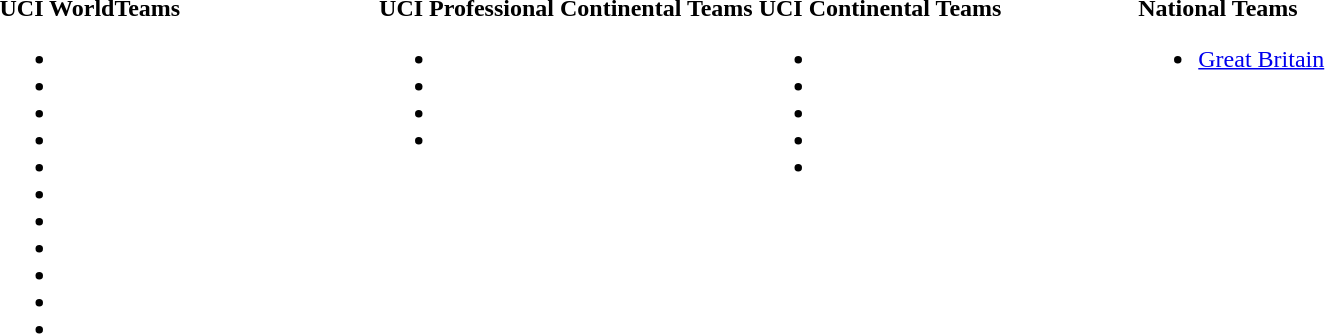<table>
<tr>
<td style="vertical-align:top; width:25%;"><strong>UCI WorldTeams</strong><br><ul><li></li><li></li><li></li><li></li><li></li><li></li><li></li><li></li><li></li><li></li><li></li></ul></td>
<td style="vertical-align:top; width:25%;"><strong>UCI Professional Continental Teams</strong><br><ul><li></li><li></li><li></li><li></li></ul></td>
<td style="vertical-align:top; width:25%;"><strong>UCI Continental Teams</strong><br><ul><li></li><li></li><li></li><li></li><li></li></ul></td>
<td style="vertical-align:top; width:25%;"><strong>National Teams</strong><br><ul><li><a href='#'>Great Britain</a></li></ul></td>
</tr>
</table>
